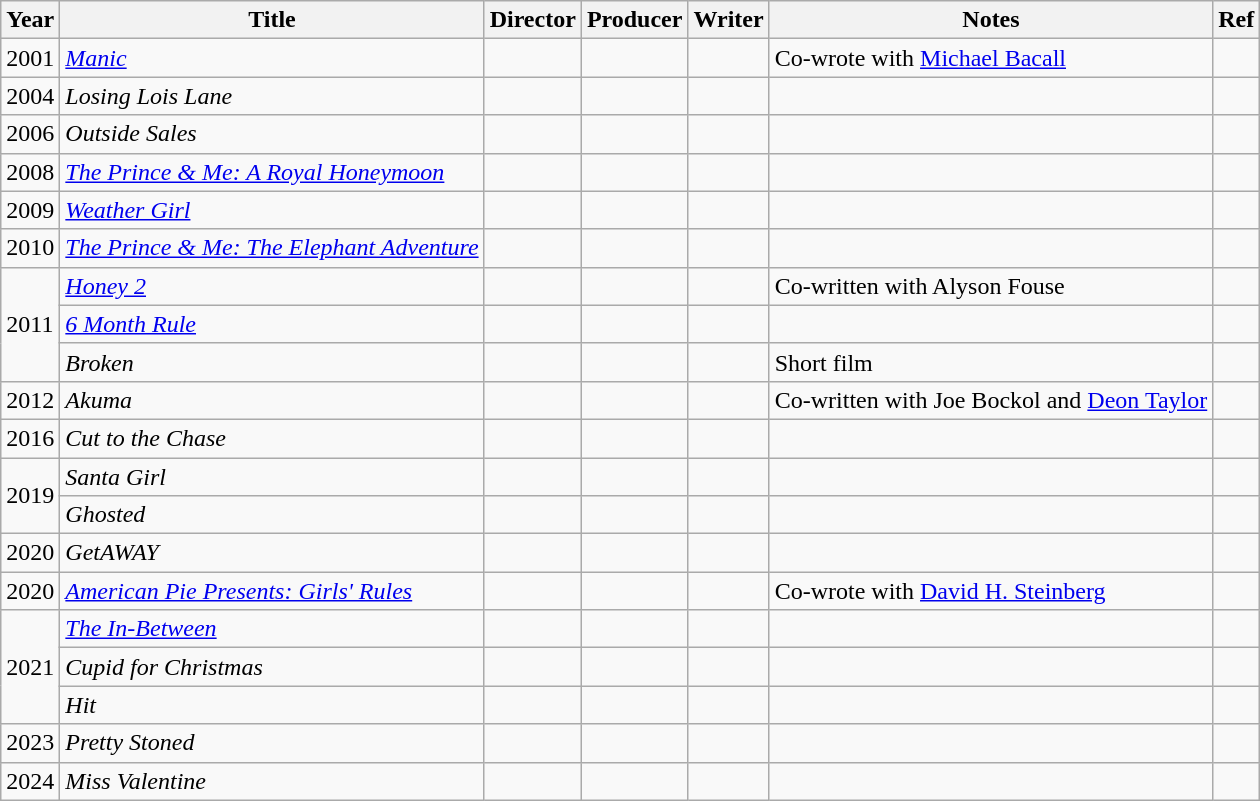<table class="wikitable sortable">
<tr>
<th>Year</th>
<th>Title</th>
<th>Director</th>
<th>Producer</th>
<th>Writer</th>
<th class="unsortable">Notes</th>
<th class="unsortable">Ref</th>
</tr>
<tr>
<td>2001</td>
<td><em><a href='#'>Manic</a></em></td>
<td></td>
<td></td>
<td></td>
<td>Co-wrote with <a href='#'>Michael Bacall</a></td>
<td></td>
</tr>
<tr>
<td>2004</td>
<td><em>Losing Lois Lane</em></td>
<td></td>
<td></td>
<td></td>
<td></td>
<td></td>
</tr>
<tr>
<td>2006</td>
<td><em>Outside Sales</em></td>
<td></td>
<td></td>
<td></td>
<td></td>
<td></td>
</tr>
<tr>
<td>2008</td>
<td><em><a href='#'>The Prince & Me: A Royal Honeymoon</a></em></td>
<td></td>
<td></td>
<td></td>
<td></td>
<td></td>
</tr>
<tr>
<td>2009</td>
<td><em><a href='#'>Weather Girl</a></em></td>
<td></td>
<td></td>
<td></td>
<td></td>
<td></td>
</tr>
<tr>
<td>2010</td>
<td><em><a href='#'>The Prince & Me: The Elephant Adventure</a></em></td>
<td></td>
<td></td>
<td></td>
<td></td>
<td></td>
</tr>
<tr>
<td rowspan="3">2011</td>
<td><em><a href='#'>Honey 2</a></em></td>
<td></td>
<td></td>
<td></td>
<td>Co-written with Alyson Fouse</td>
<td></td>
</tr>
<tr>
<td><em><a href='#'>6 Month Rule</a></em></td>
<td></td>
<td></td>
<td></td>
<td></td>
<td></td>
</tr>
<tr>
<td><em>Broken</em></td>
<td></td>
<td></td>
<td></td>
<td>Short film</td>
<td></td>
</tr>
<tr>
<td>2012</td>
<td><em>Akuma</em></td>
<td></td>
<td></td>
<td></td>
<td>Co-written with Joe Bockol and <a href='#'>Deon Taylor</a></td>
<td></td>
</tr>
<tr>
<td>2016</td>
<td><em>Cut to the Chase</em></td>
<td></td>
<td></td>
<td></td>
<td></td>
<td></td>
</tr>
<tr>
<td rowspan="2">2019</td>
<td><em>Santa Girl</em></td>
<td></td>
<td></td>
<td></td>
<td></td>
<td></td>
</tr>
<tr>
<td><em>Ghosted</em></td>
<td></td>
<td></td>
<td></td>
<td></td>
<td></td>
</tr>
<tr>
<td>2020</td>
<td><em>GetAWAY</em></td>
<td></td>
<td></td>
<td></td>
<td></td>
<td></td>
</tr>
<tr>
<td>2020</td>
<td><em><a href='#'>American Pie Presents: Girls' Rules</a></em></td>
<td></td>
<td></td>
<td></td>
<td>Co-wrote with <a href='#'>David H. Steinberg</a></td>
<td></td>
</tr>
<tr>
<td rowspan="3">2021</td>
<td><em><a href='#'>The In-Between</a></em></td>
<td></td>
<td></td>
<td></td>
<td></td>
<td></td>
</tr>
<tr>
<td><em>Cupid for Christmas</em></td>
<td></td>
<td></td>
<td></td>
<td></td>
<td></td>
</tr>
<tr>
<td><em>Hit</em></td>
<td></td>
<td></td>
<td></td>
<td></td>
<td></td>
</tr>
<tr>
<td>2023</td>
<td><em>Pretty Stoned</em></td>
<td></td>
<td></td>
<td></td>
<td></td>
<td></td>
</tr>
<tr>
<td>2024</td>
<td><em>Miss Valentine</em></td>
<td></td>
<td></td>
<td></td>
<td></td>
<td></td>
</tr>
</table>
